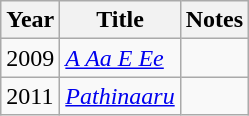<table class="wikitable">
<tr>
<th>Year</th>
<th>Title</th>
<th>Notes</th>
</tr>
<tr>
<td>2009</td>
<td><em><a href='#'>A Aa E Ee</a></em></td>
<td></td>
</tr>
<tr>
<td>2011</td>
<td><em><a href='#'>Pathinaaru</a></em></td>
<td></td>
</tr>
</table>
